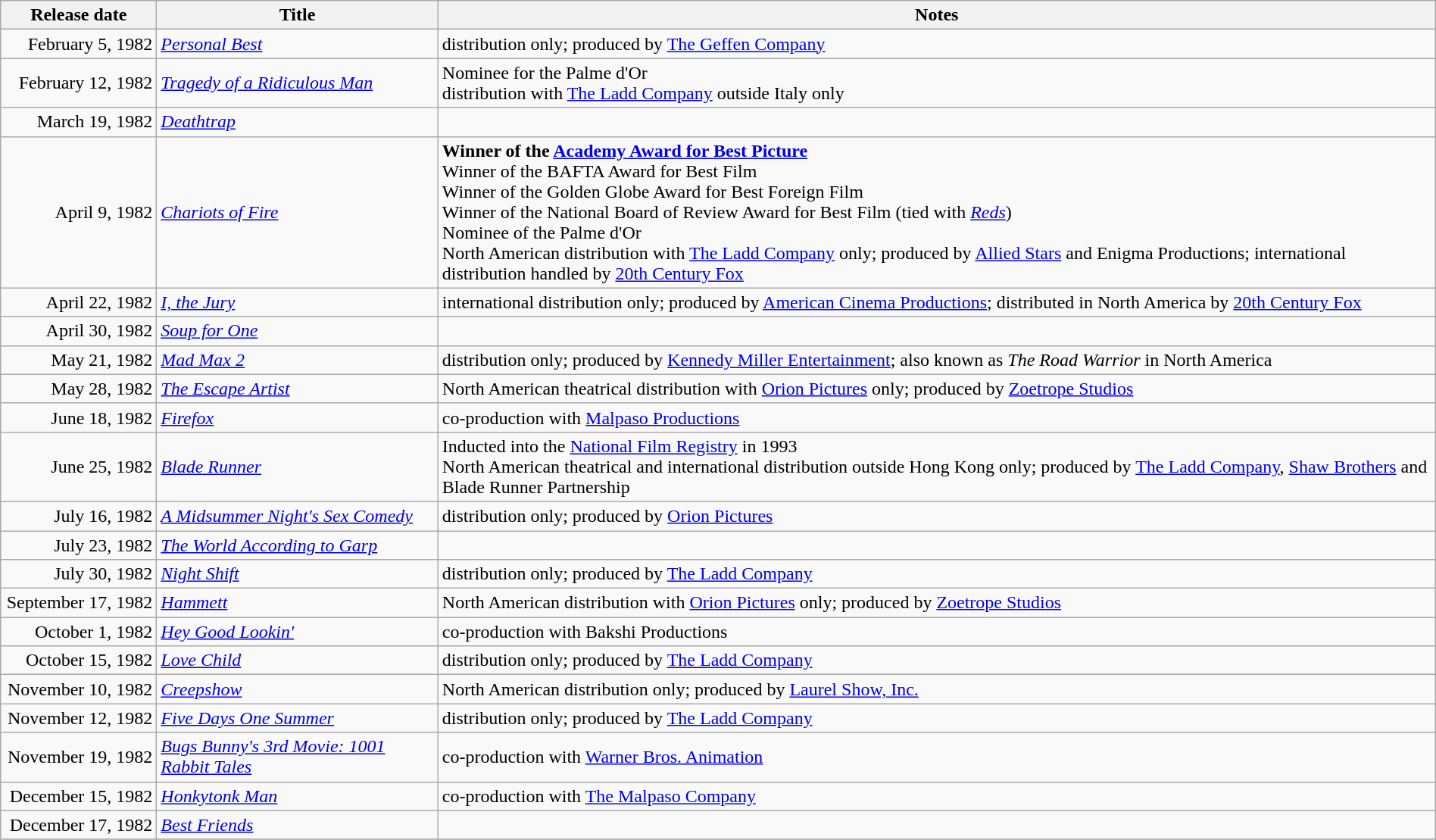<table class="wikitable sortable" style="width:100%;">
<tr>
<th scope="col" style="width:130px;">Release date</th>
<th>Title</th>
<th>Notes</th>
</tr>
<tr>
<td style="text-align:right;">February 5, 1982</td>
<td><em><a href='#'>Personal Best</a></em></td>
<td>distribution only; produced by <a href='#'>The Geffen Company</a></td>
</tr>
<tr>
<td style="text-align:right;">February 12, 1982</td>
<td><em><a href='#'>Tragedy of a Ridiculous Man</a></em></td>
<td>Nominee for the Palme d'Or<br>distribution with <a href='#'>The Ladd Company</a> outside Italy only</td>
</tr>
<tr>
<td style="text-align:right;">March 19, 1982</td>
<td><em><a href='#'>Deathtrap</a></em></td>
<td></td>
</tr>
<tr>
<td style="text-align:right;">April 9, 1982</td>
<td><em><a href='#'>Chariots of Fire</a></em></td>
<td><strong>Winner of the <a href='#'>Academy Award for Best Picture</a></strong><br>Winner of the BAFTA Award for Best Film<br>Winner of the Golden Globe Award for Best Foreign Film<br>Winner of the National Board of Review Award for Best Film (tied with <em><a href='#'>Reds</a></em>)<br>Nominee of the Palme d'Or<br>North American distribution with <a href='#'>The Ladd Company</a> only; produced by <a href='#'>Allied Stars</a> and Enigma Productions; international distribution handled by <a href='#'>20th Century Fox</a></td>
</tr>
<tr>
<td style="text-align:right;">April 22, 1982</td>
<td><em><a href='#'>I, the Jury</a></em></td>
<td>international distribution only; produced by <a href='#'>American Cinema Productions</a>; distributed in North America by <a href='#'>20th Century Fox</a></td>
</tr>
<tr>
<td style="text-align:right;">April 30, 1982</td>
<td><em><a href='#'>Soup for One</a></em></td>
<td></td>
</tr>
<tr>
<td style="text-align:right;">May 21, 1982</td>
<td><em><a href='#'>Mad Max 2</a></em></td>
<td>distribution only; produced by <a href='#'>Kennedy Miller Entertainment</a>; also known as <em>The Road Warrior</em> in North America</td>
</tr>
<tr>
<td style="text-align:right;">May 28, 1982</td>
<td><em><a href='#'>The Escape Artist</a></em></td>
<td>North American theatrical distribution with <a href='#'>Orion Pictures</a> only; produced by <a href='#'>Zoetrope Studios</a></td>
</tr>
<tr>
<td style="text-align:right;">June 18, 1982</td>
<td><em><a href='#'>Firefox</a></em></td>
<td>co-production with <a href='#'>Malpaso Productions</a></td>
</tr>
<tr>
<td style="text-align:right;">June 25, 1982</td>
<td><em><a href='#'>Blade Runner</a></em></td>
<td>Inducted into the <a href='#'>National Film Registry</a> in 1993<br>North American theatrical and international distribution outside Hong Kong only; produced by <a href='#'>The Ladd Company</a>, <a href='#'>Shaw Brothers</a> and Blade Runner Partnership</td>
</tr>
<tr>
<td style="text-align:right;">July 16, 1982</td>
<td><em><a href='#'>A Midsummer Night's Sex Comedy</a></em></td>
<td>distribution only; produced by <a href='#'>Orion Pictures</a></td>
</tr>
<tr>
<td style="text-align:right;">July 23, 1982</td>
<td><em><a href='#'>The World According to Garp</a></em></td>
<td></td>
</tr>
<tr>
<td style="text-align:right;">July 30, 1982</td>
<td><em><a href='#'>Night Shift</a></em></td>
<td>distribution only; produced by <a href='#'>The Ladd Company</a></td>
</tr>
<tr>
<td style="text-align:right;">September 17, 1982</td>
<td><em><a href='#'>Hammett</a></em></td>
<td>North American distribution with <a href='#'>Orion Pictures</a> only; produced by <a href='#'>Zoetrope Studios</a></td>
</tr>
<tr>
<td style="text-align:right;">October 1, 1982</td>
<td><em><a href='#'>Hey Good Lookin'</a></em></td>
<td>co-production with Bakshi Productions</td>
</tr>
<tr>
<td style="text-align:right;">October 15, 1982</td>
<td><em><a href='#'>Love Child</a></em></td>
<td>distribution only; produced by <a href='#'>The Ladd Company</a></td>
</tr>
<tr>
<td style="text-align:right;">November 10, 1982</td>
<td><em><a href='#'>Creepshow</a></em></td>
<td>North American distribution only; produced by <a href='#'>Laurel Show, Inc.</a></td>
</tr>
<tr>
<td style="text-align:right;">November 12, 1982</td>
<td><em><a href='#'>Five Days One Summer</a></em></td>
<td>distribution only; produced by <a href='#'>The Ladd Company</a></td>
</tr>
<tr>
<td style="text-align:right;">November 19, 1982</td>
<td><em><a href='#'>Bugs Bunny's 3rd Movie: 1001 Rabbit Tales</a></em></td>
<td>co-production with <a href='#'>Warner Bros. Animation</a></td>
</tr>
<tr>
<td style="text-align:right;">December 15, 1982</td>
<td><em><a href='#'>Honkytonk Man</a></em></td>
<td>co-production with <a href='#'>The Malpaso Company</a></td>
</tr>
<tr>
<td style="text-align:right;">December 17, 1982</td>
<td><em><a href='#'>Best Friends</a></em></td>
<td></td>
</tr>
<tr>
</tr>
</table>
